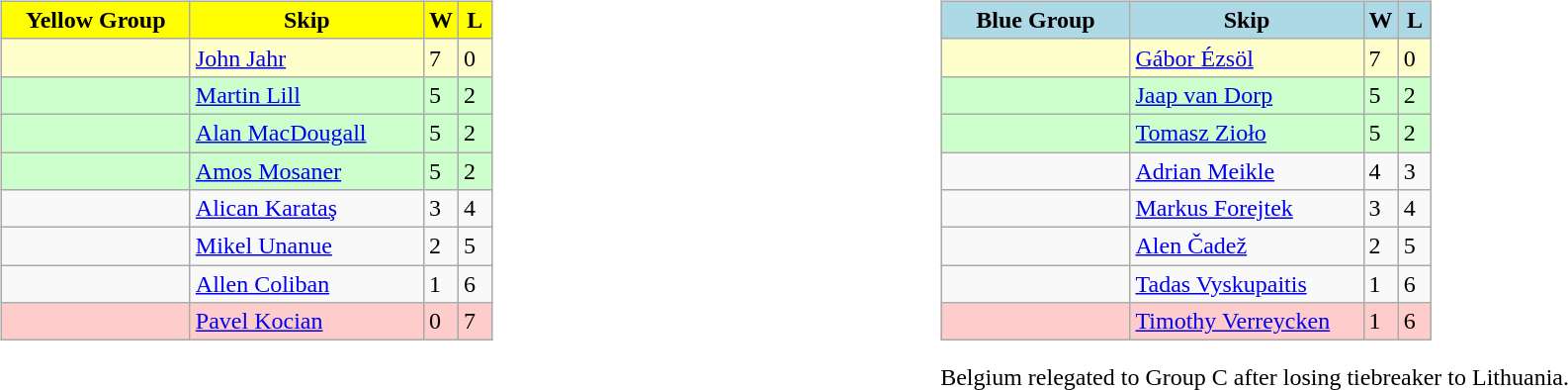<table table>
<tr>
<td width=10% valign=top><br><table class="wikitable">
<tr>
<th style="background: yellow;" width=120>Yellow Group</th>
<th style="background: yellow;" width=150>Skip</th>
<th style="background: yellow;" width=15>W</th>
<th style="background: yellow;" width=15>L</th>
</tr>
<tr bgcolor=#ffffcc>
<td></td>
<td><a href='#'>John Jahr</a></td>
<td>7</td>
<td>0</td>
</tr>
<tr bgcolor=#ccffcc>
<td></td>
<td><a href='#'>Martin Lill</a></td>
<td>5</td>
<td>2</td>
</tr>
<tr bgcolor=#ccffcc>
<td></td>
<td><a href='#'>Alan MacDougall</a></td>
<td>5</td>
<td>2</td>
</tr>
<tr bgcolor=#ccffcc>
<td></td>
<td><a href='#'>Amos Mosaner</a></td>
<td>5</td>
<td>2</td>
</tr>
<tr>
<td></td>
<td><a href='#'>Alican Karataş</a></td>
<td>3</td>
<td>4</td>
</tr>
<tr>
<td></td>
<td><a href='#'>Mikel Unanue</a></td>
<td>2</td>
<td>5</td>
</tr>
<tr>
<td></td>
<td><a href='#'>Allen Coliban</a></td>
<td>1</td>
<td>6</td>
</tr>
<tr bgcolor=#ffcccc>
<td></td>
<td><a href='#'>Pavel Kocian</a></td>
<td>0</td>
<td>7</td>
</tr>
</table>
</td>
<td width=10% valign=top><br><table class="wikitable">
<tr>
<th style="background: #ADD8E6;" width=120>Blue Group</th>
<th style="background: #ADD8E6;" width=150>Skip</th>
<th style="background: #ADD8E6;" width=15>W</th>
<th style="background: #ADD8E6;" width=15>L</th>
</tr>
<tr bgcolor=#ffffcc>
<td></td>
<td><a href='#'>Gábor Ézsöl</a></td>
<td>7</td>
<td>0</td>
</tr>
<tr bgcolor=#ccffcc>
<td></td>
<td><a href='#'>Jaap van Dorp</a></td>
<td>5</td>
<td>2</td>
</tr>
<tr bgcolor=#ccffcc>
<td></td>
<td><a href='#'>Tomasz Zioło</a></td>
<td>5</td>
<td>2</td>
</tr>
<tr>
<td></td>
<td><a href='#'>Adrian Meikle</a></td>
<td>4</td>
<td>3</td>
</tr>
<tr>
<td></td>
<td><a href='#'>Markus Forejtek</a></td>
<td>3</td>
<td>4</td>
</tr>
<tr>
<td></td>
<td><a href='#'>Alen Čadež</a></td>
<td>2</td>
<td>5</td>
</tr>
<tr>
<td></td>
<td><a href='#'>Tadas Vyskupaitis</a></td>
<td>1</td>
<td>6</td>
</tr>
<tr bgcolor=#ffcccc>
<td></td>
<td><a href='#'>Timothy Verreycken</a></td>
<td>1</td>
<td>6</td>
</tr>
</table>
 Belgium relegated to Group C after losing tiebreaker to Lithuania.</td>
</tr>
</table>
